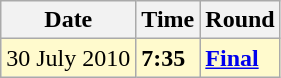<table class="wikitable">
<tr>
<th>Date</th>
<th>Time</th>
<th>Round</th>
</tr>
<tr style=background:lemonchiffon>
<td>30 July 2010</td>
<td><strong>7:35</strong></td>
<td><strong><a href='#'>Final</a></strong></td>
</tr>
</table>
